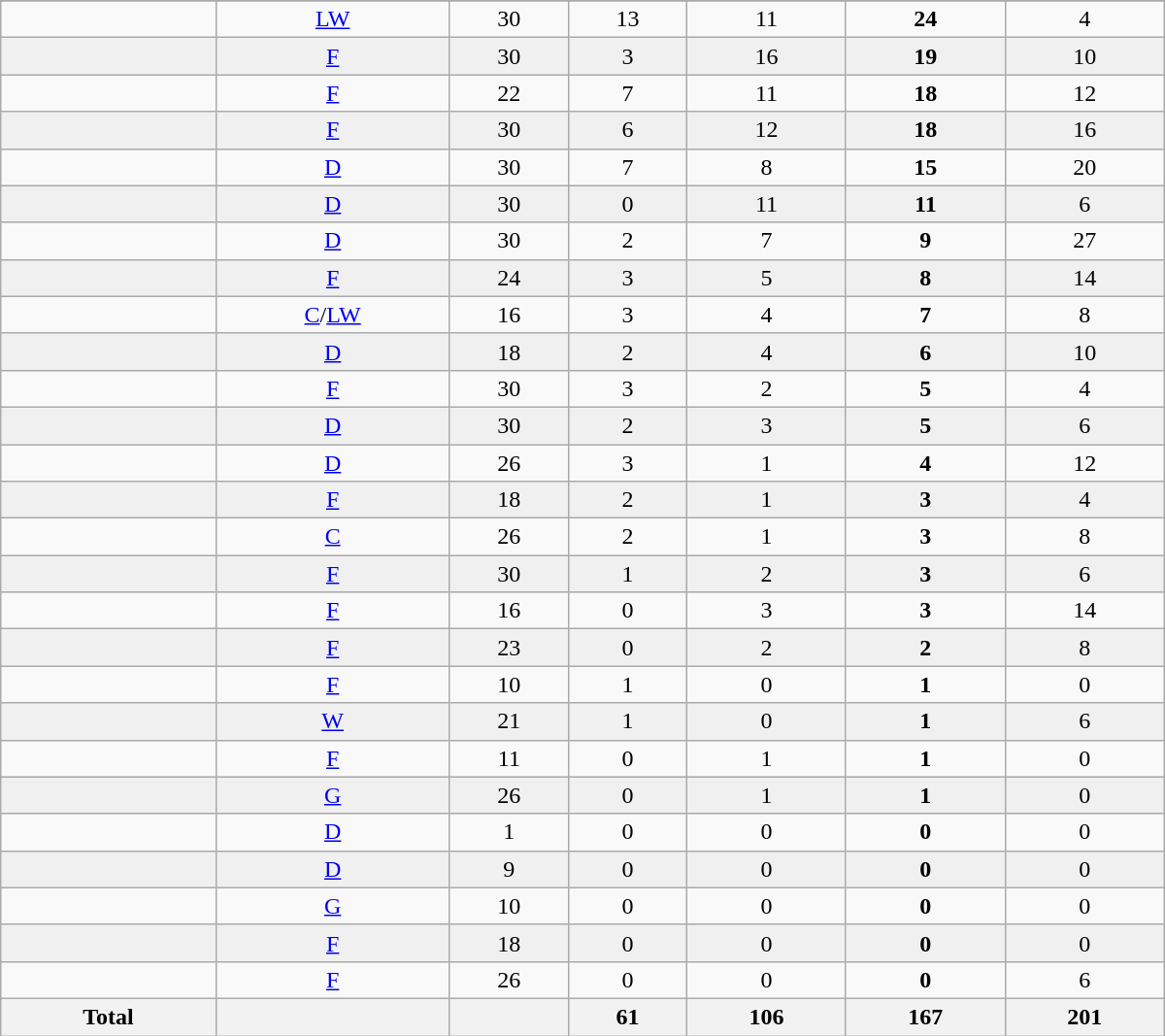<table class="wikitable sortable" width=800>
<tr align="center">
</tr>
<tr align="center" bgcolor="">
<td></td>
<td><a href='#'>LW</a></td>
<td>30</td>
<td>13</td>
<td>11</td>
<td><strong>24</strong></td>
<td>4</td>
</tr>
<tr align="center" bgcolor="f0f0f0">
<td></td>
<td><a href='#'>F</a></td>
<td>30</td>
<td>3</td>
<td>16</td>
<td><strong>19</strong></td>
<td>10</td>
</tr>
<tr align="center" bgcolor="">
<td></td>
<td><a href='#'>F</a></td>
<td>22</td>
<td>7</td>
<td>11</td>
<td><strong>18</strong></td>
<td>12</td>
</tr>
<tr align="center" bgcolor="f0f0f0">
<td></td>
<td><a href='#'>F</a></td>
<td>30</td>
<td>6</td>
<td>12</td>
<td><strong>18</strong></td>
<td>16</td>
</tr>
<tr align="center" bgcolor="">
<td></td>
<td><a href='#'>D</a></td>
<td>30</td>
<td>7</td>
<td>8</td>
<td><strong>15</strong></td>
<td>20</td>
</tr>
<tr align="center" bgcolor="f0f0f0">
<td></td>
<td><a href='#'>D</a></td>
<td>30</td>
<td>0</td>
<td>11</td>
<td><strong>11</strong></td>
<td>6</td>
</tr>
<tr align="center" bgcolor="">
<td></td>
<td><a href='#'>D</a></td>
<td>30</td>
<td>2</td>
<td>7</td>
<td><strong>9</strong></td>
<td>27</td>
</tr>
<tr align="center" bgcolor="f0f0f0">
<td></td>
<td><a href='#'>F</a></td>
<td>24</td>
<td>3</td>
<td>5</td>
<td><strong>8</strong></td>
<td>14</td>
</tr>
<tr align="center" bgcolor="">
<td></td>
<td><a href='#'>C</a>/<a href='#'>LW</a></td>
<td>16</td>
<td>3</td>
<td>4</td>
<td><strong>7</strong></td>
<td>8</td>
</tr>
<tr align="center" bgcolor="f0f0f0">
<td></td>
<td><a href='#'>D</a></td>
<td>18</td>
<td>2</td>
<td>4</td>
<td><strong>6</strong></td>
<td>10</td>
</tr>
<tr align="center" bgcolor="">
<td></td>
<td><a href='#'>F</a></td>
<td>30</td>
<td>3</td>
<td>2</td>
<td><strong>5</strong></td>
<td>4</td>
</tr>
<tr align="center" bgcolor="f0f0f0">
<td></td>
<td><a href='#'>D</a></td>
<td>30</td>
<td>2</td>
<td>3</td>
<td><strong>5</strong></td>
<td>6</td>
</tr>
<tr align="center" bgcolor="">
<td></td>
<td><a href='#'>D</a></td>
<td>26</td>
<td>3</td>
<td>1</td>
<td><strong>4</strong></td>
<td>12</td>
</tr>
<tr align="center" bgcolor="f0f0f0">
<td></td>
<td><a href='#'>F</a></td>
<td>18</td>
<td>2</td>
<td>1</td>
<td><strong>3</strong></td>
<td>4</td>
</tr>
<tr align="center" bgcolor="">
<td></td>
<td><a href='#'>C</a></td>
<td>26</td>
<td>2</td>
<td>1</td>
<td><strong>3</strong></td>
<td>8</td>
</tr>
<tr align="center" bgcolor="f0f0f0">
<td></td>
<td><a href='#'>F</a></td>
<td>30</td>
<td>1</td>
<td>2</td>
<td><strong>3</strong></td>
<td>6</td>
</tr>
<tr align="center" bgcolor="">
<td></td>
<td><a href='#'>F</a></td>
<td>16</td>
<td>0</td>
<td>3</td>
<td><strong>3</strong></td>
<td>14</td>
</tr>
<tr align="center" bgcolor="f0f0f0">
<td></td>
<td><a href='#'>F</a></td>
<td>23</td>
<td>0</td>
<td>2</td>
<td><strong>2</strong></td>
<td>8</td>
</tr>
<tr align="center" bgcolor="">
<td></td>
<td><a href='#'>F</a></td>
<td>10</td>
<td>1</td>
<td>0</td>
<td><strong>1</strong></td>
<td>0</td>
</tr>
<tr align="center" bgcolor="f0f0f0">
<td></td>
<td><a href='#'>W</a></td>
<td>21</td>
<td>1</td>
<td>0</td>
<td><strong>1</strong></td>
<td>6</td>
</tr>
<tr align="center" bgcolor="">
<td></td>
<td><a href='#'>F</a></td>
<td>11</td>
<td>0</td>
<td>1</td>
<td><strong>1</strong></td>
<td>0</td>
</tr>
<tr align="center" bgcolor="f0f0f0">
<td></td>
<td><a href='#'>G</a></td>
<td>26</td>
<td>0</td>
<td>1</td>
<td><strong>1</strong></td>
<td>0</td>
</tr>
<tr align="center" bgcolor="">
<td></td>
<td><a href='#'>D</a></td>
<td>1</td>
<td>0</td>
<td>0</td>
<td><strong>0</strong></td>
<td>0</td>
</tr>
<tr align="center" bgcolor="f0f0f0">
<td></td>
<td><a href='#'>D</a></td>
<td>9</td>
<td>0</td>
<td>0</td>
<td><strong>0</strong></td>
<td>0</td>
</tr>
<tr align="center" bgcolor="">
<td></td>
<td><a href='#'>G</a></td>
<td>10</td>
<td>0</td>
<td>0</td>
<td><strong>0</strong></td>
<td>0</td>
</tr>
<tr align="center" bgcolor="f0f0f0">
<td></td>
<td><a href='#'>F</a></td>
<td>18</td>
<td>0</td>
<td>0</td>
<td><strong>0</strong></td>
<td>0</td>
</tr>
<tr align="center" bgcolor="">
<td></td>
<td><a href='#'>F</a></td>
<td>26</td>
<td>0</td>
<td>0</td>
<td><strong>0</strong></td>
<td>6</td>
</tr>
<tr>
<th>Total</th>
<th></th>
<th></th>
<th>61</th>
<th>106</th>
<th>167</th>
<th>201</th>
</tr>
</table>
